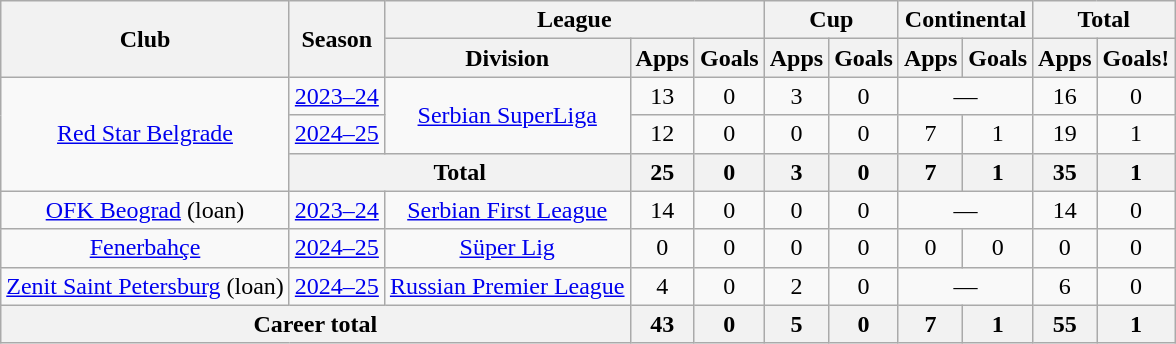<table class="wikitable" style="text-align:center">
<tr>
<th rowspan="2">Club</th>
<th rowspan="2">Season</th>
<th colspan="3">League</th>
<th colspan="2">Cup </th>
<th colspan="2">Continental</th>
<th colspan="2">Total</th>
</tr>
<tr>
<th>Division</th>
<th>Apps</th>
<th>Goals</th>
<th>Apps</th>
<th>Goals</th>
<th>Apps</th>
<th>Goals</th>
<th>Apps</th>
<th>Goals!</th>
</tr>
<tr>
<td rowspan='3'><a href='#'>Red Star Belgrade</a></td>
<td><a href='#'>2023–24</a></td>
<td rowspan='2'><a href='#'>Serbian SuperLiga</a></td>
<td>13</td>
<td>0</td>
<td>3</td>
<td>0</td>
<td colspan="2">—</td>
<td>16</td>
<td>0</td>
</tr>
<tr>
<td><a href='#'>2024–25</a></td>
<td>12</td>
<td>0</td>
<td>0</td>
<td>0</td>
<td>7</td>
<td>1</td>
<td>19</td>
<td>1</td>
</tr>
<tr>
<th colspan="2">Total</th>
<th>25</th>
<th>0</th>
<th>3</th>
<th>0</th>
<th>7</th>
<th>1</th>
<th>35</th>
<th>1</th>
</tr>
<tr>
<td><a href='#'>OFK Beograd</a> (loan)</td>
<td><a href='#'>2023–24</a></td>
<td><a href='#'>Serbian First League</a></td>
<td>14</td>
<td>0</td>
<td>0</td>
<td>0</td>
<td colspan="2">—</td>
<td>14</td>
<td>0</td>
</tr>
<tr>
<td><a href='#'>Fenerbahçe</a></td>
<td><a href='#'>2024–25</a></td>
<td><a href='#'>Süper Lig</a></td>
<td>0</td>
<td>0</td>
<td>0</td>
<td>0</td>
<td>0</td>
<td>0</td>
<td>0</td>
<td>0</td>
</tr>
<tr>
<td><a href='#'>Zenit Saint Petersburg</a> (loan)</td>
<td><a href='#'>2024–25</a></td>
<td><a href='#'>Russian Premier League</a></td>
<td>4</td>
<td>0</td>
<td>2</td>
<td>0</td>
<td colspan="2">—</td>
<td>6</td>
<td>0</td>
</tr>
<tr>
<th colspan="3">Career total</th>
<th>43</th>
<th>0</th>
<th>5</th>
<th>0</th>
<th>7</th>
<th>1</th>
<th>55</th>
<th>1</th>
</tr>
</table>
